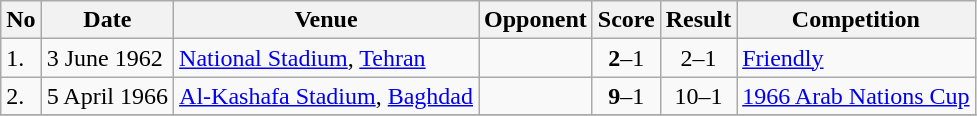<table class="wikitable" style="font-size:100%;">
<tr>
<th>No</th>
<th>Date</th>
<th>Venue</th>
<th>Opponent</th>
<th>Score</th>
<th>Result</th>
<th>Competition</th>
</tr>
<tr>
<td>1.</td>
<td>3 June 1962</td>
<td><a href='#'>National Stadium</a>, <a href='#'>Tehran</a></td>
<td></td>
<td align=center><strong>2</strong>–1</td>
<td align=center>2–1</td>
<td><a href='#'>Friendly</a></td>
</tr>
<tr>
<td>2.</td>
<td>5 April 1966</td>
<td><a href='#'>Al-Kashafa Stadium</a>, <a href='#'>Baghdad</a></td>
<td></td>
<td align=center><strong>9</strong>–1</td>
<td align=center>10–1</td>
<td><a href='#'>1966 Arab Nations Cup</a></td>
</tr>
<tr>
</tr>
</table>
